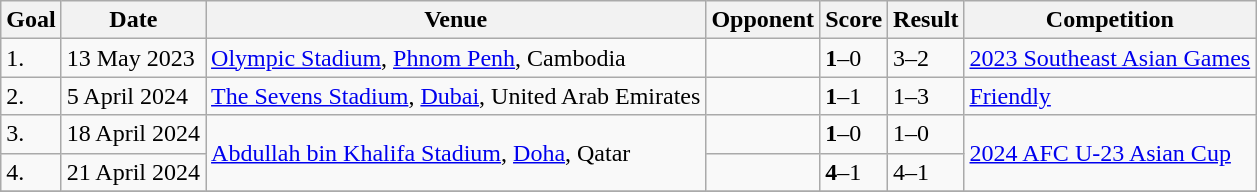<table class="wikitable">
<tr>
<th>Goal</th>
<th>Date</th>
<th>Venue</th>
<th>Opponent</th>
<th>Score</th>
<th>Result</th>
<th>Competition</th>
</tr>
<tr>
<td>1.</td>
<td>13 May 2023</td>
<td><a href='#'>Olympic Stadium</a>, <a href='#'>Phnom Penh</a>, Cambodia</td>
<td></td>
<td><strong>1</strong>–0</td>
<td>3–2</td>
<td><a href='#'>2023 Southeast Asian Games</a></td>
</tr>
<tr>
<td>2.</td>
<td>5 April 2024</td>
<td><a href='#'>The Sevens Stadium</a>, <a href='#'>Dubai</a>, United Arab Emirates</td>
<td></td>
<td><strong>1</strong>–1</td>
<td>1–3</td>
<td><a href='#'>Friendly</a></td>
</tr>
<tr>
<td>3.</td>
<td>18 April 2024</td>
<td rowspan="2"><a href='#'>Abdullah bin Khalifa Stadium</a>, <a href='#'>Doha</a>, Qatar</td>
<td></td>
<td><strong>1</strong>–0</td>
<td>1–0</td>
<td rowspan="2"><a href='#'>2024 AFC U-23 Asian Cup</a></td>
</tr>
<tr>
<td>4.</td>
<td>21 April 2024</td>
<td></td>
<td><strong>4</strong>–1</td>
<td>4–1</td>
</tr>
<tr>
</tr>
</table>
